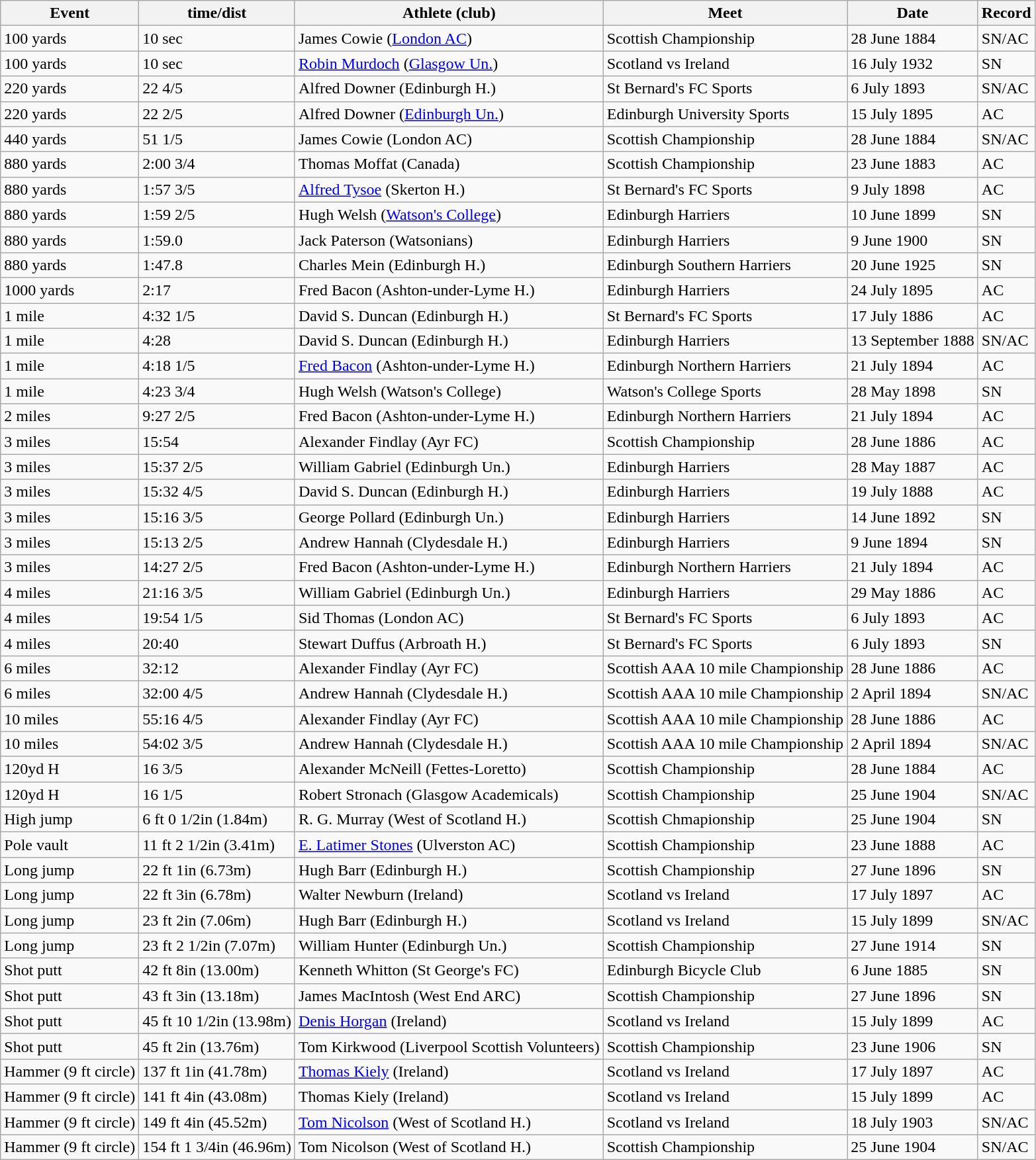<table class="wikitable sortable">
<tr>
<th>Event</th>
<th>time/dist</th>
<th>Athlete (club)</th>
<th>Meet</th>
<th>Date</th>
<th>Record</th>
</tr>
<tr>
<td>100 yards</td>
<td>10 sec</td>
<td>James Cowie (<a href='#'>London AC</a>)</td>
<td>Scottish Championship</td>
<td>28 June 1884</td>
<td>SN/AC</td>
</tr>
<tr>
<td>100 yards</td>
<td>10 sec</td>
<td><a href='#'>Robin Murdoch</a> (<a href='#'>Glasgow Un.</a>)</td>
<td>Scotland vs Ireland</td>
<td>16 July 1932</td>
<td>SN</td>
</tr>
<tr>
<td>220 yards</td>
<td>22 4/5</td>
<td>Alfred Downer (Edinburgh H.)</td>
<td>St Bernard's FC Sports</td>
<td>6 July 1893</td>
<td>SN/AC</td>
</tr>
<tr>
<td>220 yards</td>
<td>22 2/5</td>
<td>Alfred Downer (<a href='#'>Edinburgh Un.</a>)</td>
<td>Edinburgh University Sports</td>
<td>15 July 1895</td>
<td>AC</td>
</tr>
<tr>
<td>440 yards</td>
<td>51 1/5</td>
<td>James Cowie (London AC)</td>
<td>Scottish Championship</td>
<td>28 June 1884</td>
<td>SN/AC</td>
</tr>
<tr>
<td>880 yards</td>
<td>2:00 3/4</td>
<td>Thomas Moffat (Canada)</td>
<td>Scottish Championship</td>
<td>23 June 1883</td>
<td>AC</td>
</tr>
<tr>
<td>880 yards</td>
<td>1:57 3/5</td>
<td><a href='#'>Alfred Tysoe</a> (Skerton H.)</td>
<td>St Bernard's FC Sports</td>
<td>9 July 1898</td>
<td>AC</td>
</tr>
<tr>
<td>880 yards</td>
<td>1:59 2/5</td>
<td>Hugh Welsh (<a href='#'>Watson's College</a>)</td>
<td>Edinburgh Harriers</td>
<td>10 June 1899</td>
<td>SN</td>
</tr>
<tr>
<td>880 yards</td>
<td>1:59.0</td>
<td>Jack Paterson (Watsonians)</td>
<td>Edinburgh Harriers</td>
<td>9 June 1900</td>
<td>SN</td>
</tr>
<tr>
<td>880 yards</td>
<td>1:47.8</td>
<td>Charles Mein (Edinburgh H.)</td>
<td>Edinburgh Southern Harriers</td>
<td>20 June 1925</td>
<td>SN</td>
</tr>
<tr>
<td>1000 yards</td>
<td>2:17</td>
<td>Fred Bacon (Ashton-under-Lyme H.)</td>
<td>Edinburgh Harriers</td>
<td>24 July 1895</td>
<td>AC</td>
</tr>
<tr>
<td>1 mile</td>
<td>4:32 1/5</td>
<td>David S. Duncan (Edinburgh H.)</td>
<td>St Bernard's FC Sports</td>
<td>17 July 1886</td>
<td>AC</td>
</tr>
<tr>
<td>1 mile</td>
<td>4:28</td>
<td>David S. Duncan (Edinburgh H.)</td>
<td>Edinburgh Harriers</td>
<td>13 September 1888</td>
<td>SN/AC</td>
</tr>
<tr>
<td>1 mile</td>
<td>4:18 1/5</td>
<td><a href='#'>Fred Bacon</a> (Ashton-under-Lyme H.)</td>
<td>Edinburgh Northern Harriers</td>
<td>21 July 1894</td>
<td>AC</td>
</tr>
<tr>
<td>1 mile</td>
<td>4:23 3/4</td>
<td>Hugh Welsh (Watson's College)</td>
<td>Watson's College Sports</td>
<td>28 May 1898</td>
<td>SN</td>
</tr>
<tr>
<td>2 miles</td>
<td>9:27 2/5</td>
<td>Fred Bacon (Ashton-under-Lyme H.)</td>
<td>Edinburgh Northern Harriers</td>
<td>21 July 1894</td>
<td>AC</td>
</tr>
<tr>
<td>3 miles</td>
<td>15:54</td>
<td>Alexander Findlay (Ayr FC)</td>
<td>Scottish Championship</td>
<td>28 June 1886</td>
<td>AC</td>
</tr>
<tr>
<td>3 miles</td>
<td>15:37 2/5</td>
<td>William Gabriel (Edinburgh Un.)</td>
<td>Edinburgh Harriers</td>
<td>28 May 1887</td>
<td>AC</td>
</tr>
<tr>
<td>3 miles</td>
<td>15:32 4/5</td>
<td>David S. Duncan (Edinburgh H.)</td>
<td>Edinburgh Harriers</td>
<td>19 July 1888</td>
<td>AC</td>
</tr>
<tr>
<td>3 miles</td>
<td>15:16 3/5</td>
<td>George Pollard (Edinburgh Un.)</td>
<td>Edinburgh Harriers</td>
<td>14 June 1892</td>
<td>SN</td>
</tr>
<tr>
<td>3 miles</td>
<td>15:13 2/5</td>
<td>Andrew Hannah (Clydesdale H.)</td>
<td>Edinburgh Harriers</td>
<td>9 June 1894</td>
<td>SN</td>
</tr>
<tr>
<td>3 miles</td>
<td>14:27 2/5</td>
<td>Fred Bacon (Ashton-under-Lyme H.)</td>
<td>Edinburgh Northern Harriers</td>
<td>21 July 1894</td>
<td>AC</td>
</tr>
<tr>
<td>4 miles</td>
<td>21:16 3/5</td>
<td>William Gabriel (Edinburgh Un.)</td>
<td>Edinburgh Harriers</td>
<td>29 May 1886</td>
<td>AC</td>
</tr>
<tr>
<td>4 miles</td>
<td>19:54 1/5</td>
<td>Sid Thomas (London AC)</td>
<td>St Bernard's FC Sports</td>
<td>6 July 1893</td>
<td>AC</td>
</tr>
<tr>
<td>4 miles</td>
<td>20:40</td>
<td>Stewart Duffus (Arbroath H.)</td>
<td>St Bernard's FC Sports</td>
<td>6 July 1893</td>
<td>SN</td>
</tr>
<tr>
<td>6 miles</td>
<td>32:12</td>
<td>Alexander Findlay (Ayr FC)</td>
<td>Scottish AAA 10 mile Championship</td>
<td>28 June 1886</td>
<td>AC</td>
</tr>
<tr>
<td>6 miles</td>
<td>32:00 4/5</td>
<td>Andrew Hannah (Clydesdale H.)</td>
<td>Scottish AAA 10 mile Championship</td>
<td>2 April 1894</td>
<td>SN/AC</td>
</tr>
<tr>
<td>10 miles</td>
<td>55:16 4/5</td>
<td>Alexander Findlay (Ayr FC)</td>
<td>Scottish AAA 10 mile Championship</td>
<td>28 June 1886</td>
<td>AC</td>
</tr>
<tr>
<td>10 miles</td>
<td>54:02 3/5</td>
<td>Andrew Hannah (Clydesdale H.)</td>
<td>Scottish AAA 10 mile Championship</td>
<td>2 April 1894</td>
<td>SN/AC</td>
</tr>
<tr>
<td>120yd H</td>
<td>16 3/5</td>
<td>Alexander McNeill (Fettes-Loretto)</td>
<td>Scottish Championship</td>
<td>28 June 1884</td>
<td>AC</td>
</tr>
<tr>
<td>120yd H</td>
<td>16 1/5</td>
<td>Robert Stronach (Glasgow Academicals)</td>
<td>Scottish Championship</td>
<td>25 June 1904</td>
<td>SN/AC</td>
</tr>
<tr>
<td>High jump</td>
<td>6 ft 0 1/2in (1.84m)</td>
<td>R. G. Murray (West of Scotland H.)</td>
<td>Scottish Chmapionship</td>
<td>25 June 1904</td>
<td>SN</td>
</tr>
<tr>
<td>Pole vault</td>
<td>11 ft 2 1/2in (3.41m)</td>
<td><a href='#'>E. Latimer Stones</a> (Ulverston AC)</td>
<td>Scottish Championship</td>
<td>23 June 1888</td>
<td>AC</td>
</tr>
<tr>
<td>Long jump</td>
<td>22 ft 1in (6.73m)</td>
<td>Hugh Barr (Edinburgh H.)</td>
<td>Scottish Championship</td>
<td>27 June 1896</td>
<td>SN</td>
</tr>
<tr>
<td>Long jump</td>
<td>22 ft 3in (6.78m)</td>
<td>Walter Newburn (Ireland)</td>
<td>Scotland vs Ireland</td>
<td>17 July 1897</td>
<td>AC</td>
</tr>
<tr>
<td>Long jump</td>
<td>23 ft 2in (7.06m)</td>
<td>Hugh Barr (Edinburgh H.)</td>
<td>Scotland vs Ireland</td>
<td>15 July 1899</td>
<td>SN/AC</td>
</tr>
<tr>
<td>Long jump</td>
<td>23 ft 2 1/2in (7.07m)</td>
<td>William Hunter (Edinburgh Un.)</td>
<td>Scottish Championship</td>
<td>27 June 1914</td>
<td>SN</td>
</tr>
<tr>
<td>Shot putt</td>
<td>42 ft 8in (13.00m)</td>
<td>Kenneth Whitton (St George's FC)</td>
<td>Edinburgh Bicycle Club</td>
<td>6 June 1885</td>
<td>SN</td>
</tr>
<tr>
<td>Shot putt</td>
<td>43 ft 3in (13.18m)</td>
<td>James MacIntosh (West End ARC)</td>
<td>Scottish Championship</td>
<td>27 June 1896</td>
<td>SN</td>
</tr>
<tr>
<td>Shot putt</td>
<td>45 ft 10 1/2in (13.98m)</td>
<td><a href='#'>Denis Horgan</a> (Ireland)</td>
<td>Scotland vs Ireland</td>
<td>15 July 1899</td>
<td>AC</td>
</tr>
<tr>
<td>Shot putt</td>
<td>45 ft 2in (13.76m)</td>
<td>Tom Kirkwood (Liverpool Scottish Volunteers)</td>
<td>Scottish Championship</td>
<td>23 June 1906</td>
<td>SN</td>
</tr>
<tr>
<td>Hammer (9 ft circle)</td>
<td>137 ft 1in (41.78m)</td>
<td><a href='#'>Thomas Kiely</a> (Ireland)</td>
<td>Scotland vs Ireland</td>
<td>17 July 1897</td>
<td>AC</td>
</tr>
<tr>
<td>Hammer (9 ft circle)</td>
<td>141 ft 4in (43.08m)</td>
<td>Thomas Kiely (Ireland)</td>
<td>Scotland vs Ireland</td>
<td>15 July 1899</td>
<td>AC</td>
</tr>
<tr>
<td>Hammer (9 ft circle)</td>
<td>149 ft 4in (45.52m)</td>
<td><a href='#'>Tom Nicolson</a> (West of Scotland H.)</td>
<td>Scotland vs Ireland</td>
<td>18 July 1903</td>
<td>SN/AC</td>
</tr>
<tr>
<td>Hammer (9 ft circle)</td>
<td>154 ft 1 3/4in (46.96m)</td>
<td>Tom Nicolson (West of Scotland H.)</td>
<td>Scottish Championship</td>
<td>25 June 1904</td>
<td>SN/AC</td>
</tr>
</table>
